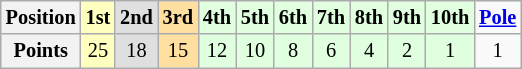<table class="wikitable" style="font-size:85%; text-align:center;">
<tr>
<th>Position</th>
<td style="background:#ffffbf;"><strong>1st</strong></td>
<td style="background:#dfdfdf;"><strong>2nd</strong></td>
<td style="background:#ffdf9f;"><strong>3rd</strong></td>
<td style="background:#dfffdf;"><strong>4th</strong></td>
<td style="background:#dfffdf;"><strong>5th</strong></td>
<td style="background:#dfffdf;"><strong>6th</strong></td>
<td style="background:#dfffdf;"><strong>7th</strong></td>
<td style="background:#dfffdf;"><strong>8th</strong></td>
<td style="background:#dfffdf;"><strong>9th</strong></td>
<td style="background:#dfffdf;"><strong>10th</strong></td>
<td><strong><a href='#'>Pole</a></strong></td>
</tr>
<tr>
<th>Points</th>
<td style="background:#ffffbf;">25</td>
<td style="background:#dfdfdf;">18</td>
<td style="background:#ffdf9f;">15</td>
<td style="background:#dfffdf;">12</td>
<td style="background:#dfffdf;">10</td>
<td style="background:#dfffdf;">8</td>
<td style="background:#dfffdf;">6</td>
<td style="background:#dfffdf;">4</td>
<td style="background:#dfffdf;">2</td>
<td style="background:#dfffdf;">1</td>
<td>1</td>
</tr>
</table>
